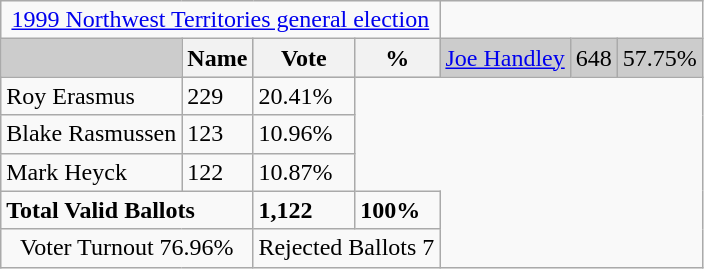<table class="wikitable">
<tr>
<td colspan=4 align=center><a href='#'>1999 Northwest Territories general election</a></td>
</tr>
<tr bgcolor="CCCCCC">
<td></td>
<th><strong>Name </strong></th>
<th><strong>Vote</strong></th>
<th><strong>%</strong><br></th>
<td><a href='#'>Joe Handley</a></td>
<td>648</td>
<td>57.75%</td>
</tr>
<tr>
<td>Roy Erasmus</td>
<td>229</td>
<td>20.41%</td>
</tr>
<tr>
<td>Blake Rasmussen</td>
<td>123</td>
<td>10.96%</td>
</tr>
<tr>
<td>Mark Heyck</td>
<td>122</td>
<td>10.87%</td>
</tr>
<tr>
<td colspan=2><strong>Total Valid Ballots</strong></td>
<td><strong>1,122</strong></td>
<td><strong>100%</strong></td>
</tr>
<tr>
<td colspan=2 align=center>Voter Turnout 76.96%</td>
<td colspan=2 align=center>Rejected Ballots 7</td>
</tr>
</table>
